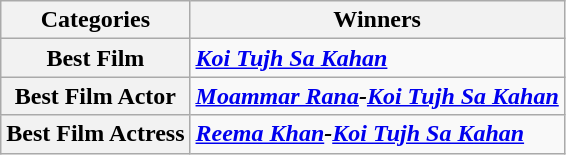<table class="wikitable style">
<tr>
<th>Categories</th>
<th>Winners</th>
</tr>
<tr>
<th><strong>Best Film</strong></th>
<td><strong><em><a href='#'>Koi Tujh Sa Kahan</a></em></strong></td>
</tr>
<tr>
<th><strong>Best Film Actor</strong></th>
<td><strong><em><a href='#'>Moammar Rana</a>-<a href='#'>Koi Tujh Sa Kahan</a></em></strong></td>
</tr>
<tr>
<th><strong>Best Film Actress</strong></th>
<td><strong><em><a href='#'>Reema Khan</a>-<a href='#'>Koi Tujh Sa Kahan</a></em></strong></td>
</tr>
</table>
